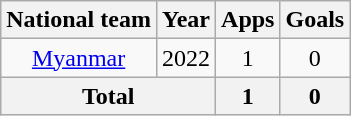<table class=wikitable style=text-align:center>
<tr>
<th>National team</th>
<th>Year</th>
<th>Apps</th>
<th>Goals</th>
</tr>
<tr>
<td rowspan=1><a href='#'>Myanmar</a></td>
<td>2022</td>
<td>1</td>
<td>0</td>
</tr>
<tr>
<th colspan=2>Total</th>
<th>1</th>
<th>0</th>
</tr>
</table>
